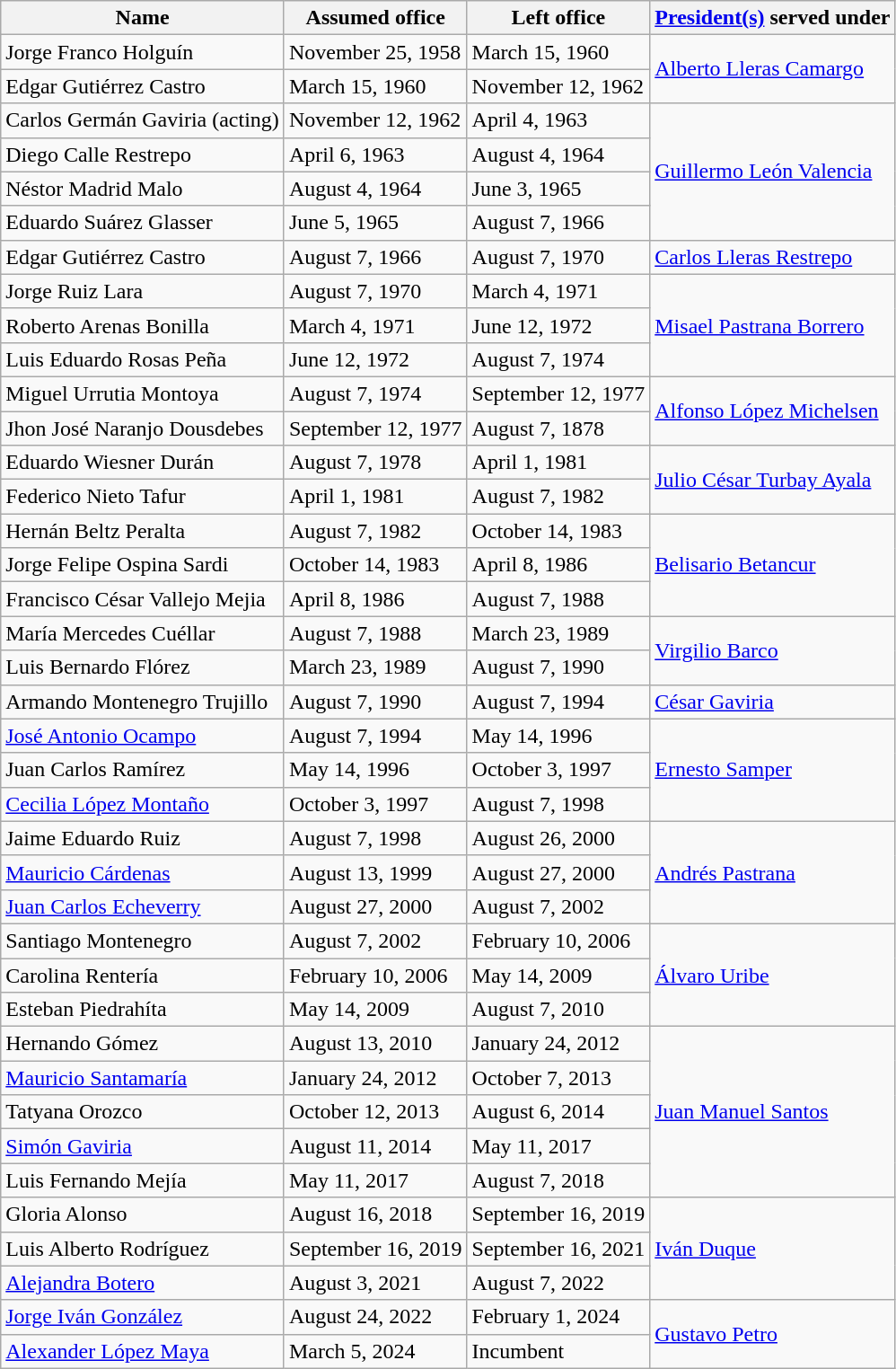<table class="wikitable">
<tr>
<th>Name</th>
<th>Assumed office</th>
<th>Left office</th>
<th><a href='#'>President(s)</a> served under</th>
</tr>
<tr>
<td>Jorge Franco Holguín</td>
<td>November 25, 1958</td>
<td>March 15, 1960</td>
<td rowspan="2"><a href='#'>Alberto Lleras Camargo</a></td>
</tr>
<tr>
<td>Edgar Gutiérrez Castro</td>
<td>March 15, 1960</td>
<td>November 12, 1962</td>
</tr>
<tr>
<td>Carlos Germán Gaviria (acting)</td>
<td>November 12, 1962</td>
<td>April 4, 1963</td>
<td rowspan="4"><a href='#'>Guillermo León Valencia</a></td>
</tr>
<tr>
<td>Diego Calle Restrepo</td>
<td>April 6, 1963</td>
<td>August 4, 1964</td>
</tr>
<tr>
<td>Néstor Madrid Malo</td>
<td>August 4, 1964</td>
<td>June 3, 1965</td>
</tr>
<tr>
<td>Eduardo Suárez Glasser</td>
<td>June 5, 1965</td>
<td>August 7, 1966</td>
</tr>
<tr>
<td>Edgar Gutiérrez Castro</td>
<td>August 7, 1966</td>
<td>August 7, 1970</td>
<td><a href='#'>Carlos Lleras Restrepo</a></td>
</tr>
<tr>
<td>Jorge Ruiz Lara</td>
<td>August 7, 1970</td>
<td>March 4, 1971</td>
<td rowspan="3"><a href='#'>Misael Pastrana Borrero</a></td>
</tr>
<tr>
<td>Roberto Arenas Bonilla</td>
<td>March 4, 1971</td>
<td>June 12, 1972</td>
</tr>
<tr>
<td>Luis Eduardo Rosas Peña</td>
<td>June 12, 1972</td>
<td>August 7, 1974</td>
</tr>
<tr>
<td>Miguel Urrutia Montoya</td>
<td>August 7, 1974</td>
<td>September 12, 1977</td>
<td rowspan="2"><a href='#'>Alfonso López Michelsen</a></td>
</tr>
<tr>
<td>Jhon José Naranjo Dousdebes</td>
<td>September 12, 1977</td>
<td>August 7, 1878</td>
</tr>
<tr>
<td>Eduardo Wiesner Durán</td>
<td>August 7, 1978</td>
<td>April 1, 1981</td>
<td rowspan="2"><a href='#'>Julio César Turbay Ayala</a></td>
</tr>
<tr>
<td>Federico Nieto Tafur</td>
<td>April 1, 1981</td>
<td>August 7, 1982</td>
</tr>
<tr>
<td>Hernán Beltz Peralta</td>
<td>August 7, 1982</td>
<td>October 14, 1983</td>
<td rowspan="3"><a href='#'>Belisario Betancur</a></td>
</tr>
<tr>
<td>Jorge Felipe Ospina Sardi</td>
<td>October 14, 1983</td>
<td>April 8, 1986</td>
</tr>
<tr>
<td>Francisco César Vallejo Mejia</td>
<td>April 8, 1986</td>
<td>August 7, 1988</td>
</tr>
<tr>
<td>María Mercedes Cuéllar</td>
<td>August 7, 1988</td>
<td>March 23, 1989</td>
<td rowspan="2"><a href='#'>Virgilio Barco</a></td>
</tr>
<tr>
<td>Luis Bernardo Flórez</td>
<td>March 23, 1989</td>
<td>August 7, 1990</td>
</tr>
<tr>
<td>Armando Montenegro Trujillo</td>
<td>August 7, 1990</td>
<td>August 7, 1994</td>
<td><a href='#'>César Gaviria</a></td>
</tr>
<tr>
<td><a href='#'>José Antonio Ocampo</a></td>
<td>August 7, 1994</td>
<td>May 14, 1996</td>
<td rowspan="3"><a href='#'>Ernesto Samper</a></td>
</tr>
<tr>
<td>Juan Carlos Ramírez</td>
<td>May 14, 1996</td>
<td>October 3, 1997</td>
</tr>
<tr>
<td><a href='#'>Cecilia López Montaño</a></td>
<td>October 3, 1997</td>
<td>August 7, 1998</td>
</tr>
<tr>
<td>Jaime Eduardo Ruiz</td>
<td>August 7, 1998</td>
<td>August 26, 2000</td>
<td rowspan="3"><a href='#'>Andrés Pastrana</a></td>
</tr>
<tr>
<td><a href='#'>Mauricio Cárdenas</a></td>
<td>August 13, 1999</td>
<td>August 27, 2000</td>
</tr>
<tr>
<td><a href='#'>Juan Carlos Echeverry</a></td>
<td>August 27, 2000</td>
<td>August 7, 2002</td>
</tr>
<tr>
<td>Santiago Montenegro</td>
<td>August 7, 2002</td>
<td>February 10, 2006</td>
<td rowspan="3"><a href='#'>Álvaro Uribe</a></td>
</tr>
<tr>
<td>Carolina Rentería</td>
<td>February 10, 2006</td>
<td>May 14, 2009</td>
</tr>
<tr>
<td>Esteban Piedrahíta</td>
<td>May 14, 2009</td>
<td>August 7, 2010</td>
</tr>
<tr>
<td>Hernando Gómez</td>
<td>August 13, 2010</td>
<td>January 24, 2012</td>
<td rowspan="5"><a href='#'>Juan Manuel Santos</a></td>
</tr>
<tr>
<td><a href='#'>Mauricio Santamaría</a></td>
<td>January 24, 2012</td>
<td>October 7, 2013</td>
</tr>
<tr>
<td>Tatyana Orozco</td>
<td>October 12, 2013</td>
<td>August 6, 2014</td>
</tr>
<tr>
<td><a href='#'>Simón Gaviria</a></td>
<td>August 11, 2014</td>
<td>May 11, 2017</td>
</tr>
<tr>
<td>Luis Fernando Mejía</td>
<td>May 11, 2017</td>
<td>August 7, 2018</td>
</tr>
<tr>
<td>Gloria Alonso</td>
<td>August 16, 2018</td>
<td>September 16, 2019</td>
<td rowspan="3"><a href='#'>Iván Duque</a></td>
</tr>
<tr>
<td>Luis Alberto Rodríguez</td>
<td>September 16, 2019</td>
<td>September 16, 2021</td>
</tr>
<tr>
<td><a href='#'>Alejandra Botero</a></td>
<td>August 3, 2021</td>
<td>August 7, 2022</td>
</tr>
<tr>
<td><a href='#'>Jorge Iván González</a></td>
<td>August 24, 2022</td>
<td>February 1, 2024</td>
<td rowspan="2"><a href='#'>Gustavo Petro</a></td>
</tr>
<tr>
<td><a href='#'>Alexander López Maya</a></td>
<td>March 5, 2024</td>
<td>Incumbent</td>
</tr>
</table>
